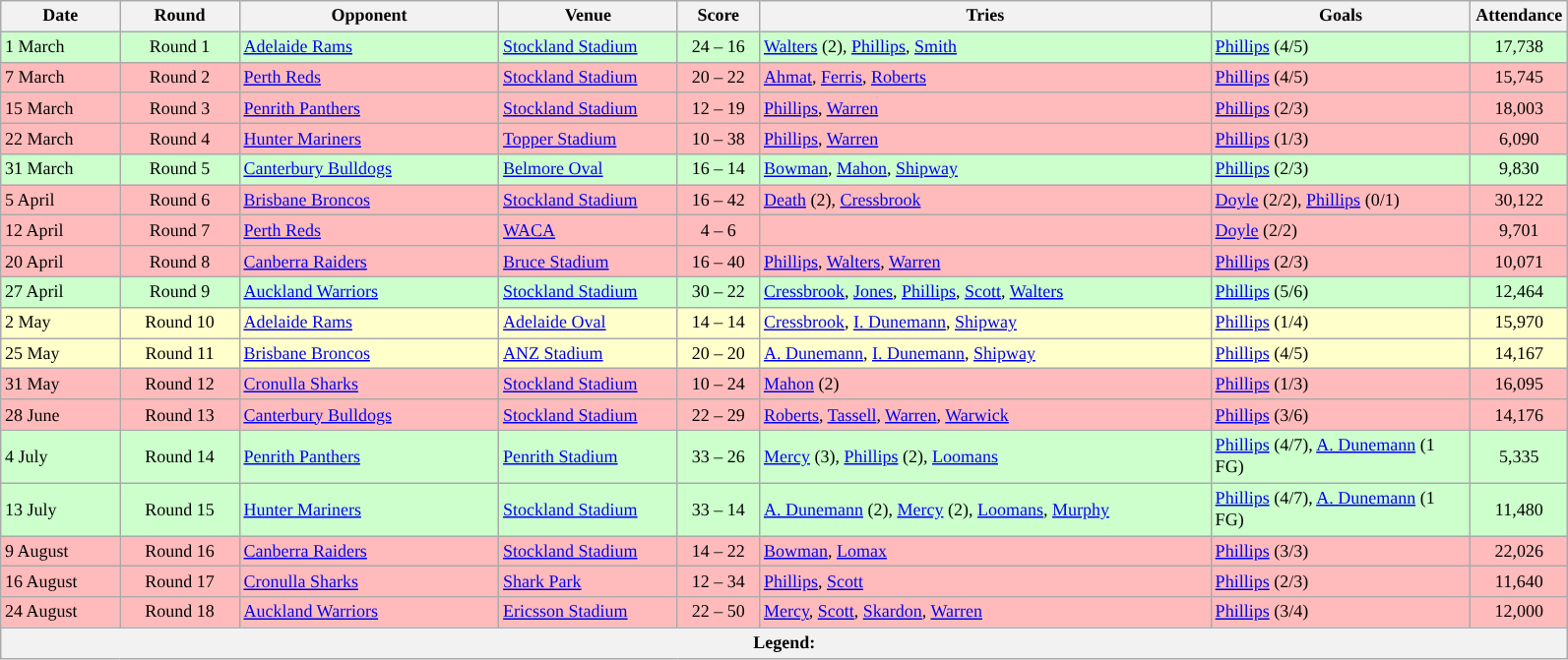<table class="wikitable" style="font-size:75%;">
<tr>
<th style="width:75px;">Date</th>
<th style="width:75px;">Round</th>
<th style="width:170px;">Opponent</th>
<th style="width:115px;">Venue</th>
<th style="width:50px;">Score</th>
<th style="width:300px;">Tries</th>
<th style="width:170px;">Goals</th>
<th style="width:60px;">Attendance</th>
</tr>
<tr style="background:#CCFFCC">
<td>1 March</td>
<td style="text-align:center;">Round 1</td>
<td> <a href='#'>Adelaide Rams</a></td>
<td><a href='#'>Stockland Stadium</a></td>
<td style="text-align:center;">24 – 16</td>
<td><a href='#'>Walters</a> (2), <a href='#'>Phillips</a>, <a href='#'>Smith</a></td>
<td><a href='#'>Phillips</a> (4/5)</td>
<td style="text-align:center;">17,738</td>
</tr>
<tr style="background:#FFBBBB">
<td>7 March</td>
<td style="text-align:center;">Round 2</td>
<td> <a href='#'>Perth Reds</a></td>
<td><a href='#'>Stockland Stadium</a></td>
<td style="text-align:center;">20 – 22</td>
<td><a href='#'>Ahmat</a>, <a href='#'>Ferris</a>, <a href='#'>Roberts</a></td>
<td><a href='#'>Phillips</a> (4/5)</td>
<td style="text-align:center;">15,745</td>
</tr>
<tr style="background:#FFBBBB">
<td>15 March</td>
<td style="text-align:center;">Round 3</td>
<td> <a href='#'>Penrith Panthers</a></td>
<td><a href='#'>Stockland Stadium</a></td>
<td style="text-align:center;">12 – 19</td>
<td><a href='#'>Phillips</a>, <a href='#'>Warren</a></td>
<td><a href='#'>Phillips</a> (2/3)</td>
<td style="text-align:center;">18,003</td>
</tr>
<tr style="background:#FFBBBB">
<td>22 March</td>
<td style="text-align:center;">Round 4</td>
<td> <a href='#'>Hunter Mariners</a></td>
<td><a href='#'>Topper Stadium</a></td>
<td style="text-align:center;">10 – 38</td>
<td><a href='#'>Phillips</a>, <a href='#'>Warren</a></td>
<td><a href='#'>Phillips</a> (1/3)</td>
<td style="text-align:center;">6,090</td>
</tr>
<tr style="background:#CCFFCC">
<td>31 March</td>
<td style="text-align:center;">Round 5</td>
<td> <a href='#'>Canterbury Bulldogs</a></td>
<td><a href='#'>Belmore Oval</a></td>
<td style="text-align:center;">16 – 14</td>
<td><a href='#'>Bowman</a>, <a href='#'>Mahon</a>, <a href='#'>Shipway</a></td>
<td><a href='#'>Phillips</a> (2/3)</td>
<td style="text-align:center;">9,830</td>
</tr>
<tr style="background:#FFBBBB">
<td>5 April</td>
<td style="text-align:center;">Round 6</td>
<td> <a href='#'>Brisbane Broncos</a></td>
<td><a href='#'>Stockland Stadium</a></td>
<td style="text-align:center;">16 – 42</td>
<td><a href='#'>Death</a> (2), <a href='#'>Cressbrook</a></td>
<td><a href='#'>Doyle</a> (2/2), <a href='#'>Phillips</a> (0/1)</td>
<td style="text-align:center;">30,122</td>
</tr>
<tr style="background:#FFBBBB">
<td>12 April</td>
<td style="text-align:center;">Round 7</td>
<td> <a href='#'>Perth Reds</a></td>
<td><a href='#'>WACA</a></td>
<td style="text-align:center;">4 – 6</td>
<td></td>
<td><a href='#'>Doyle</a> (2/2)</td>
<td style="text-align:center;">9,701</td>
</tr>
<tr style="background:#FFBBBB">
<td>20 April</td>
<td style="text-align:center;">Round 8</td>
<td> <a href='#'>Canberra Raiders</a></td>
<td><a href='#'>Bruce Stadium</a></td>
<td style="text-align:center;">16 – 40</td>
<td><a href='#'>Phillips</a>, <a href='#'>Walters</a>, <a href='#'>Warren</a></td>
<td><a href='#'>Phillips</a> (2/3)</td>
<td style="text-align:center;">10,071</td>
</tr>
<tr style="background:#CCFFCC">
<td>27 April</td>
<td style="text-align:center;">Round 9</td>
<td> <a href='#'>Auckland Warriors</a></td>
<td><a href='#'>Stockland Stadium</a></td>
<td style="text-align:center;">30 – 22</td>
<td><a href='#'>Cressbrook</a>, <a href='#'>Jones</a>, <a href='#'>Phillips</a>, <a href='#'>Scott</a>, <a href='#'>Walters</a></td>
<td><a href='#'>Phillips</a> (5/6)</td>
<td style="text-align:center;">12,464</td>
</tr>
<tr style="background:#FFFFCC">
<td>2 May</td>
<td style="text-align:center;">Round 10</td>
<td> <a href='#'>Adelaide Rams</a></td>
<td><a href='#'>Adelaide Oval</a></td>
<td style="text-align:center;">14 – 14</td>
<td><a href='#'>Cressbrook</a>, <a href='#'>I. Dunemann</a>, <a href='#'>Shipway</a></td>
<td><a href='#'>Phillips</a> (1/4)</td>
<td style="text-align:center;">15,970</td>
</tr>
<tr style="background:#FFFFCC">
<td>25 May</td>
<td style="text-align:center;">Round 11</td>
<td> <a href='#'>Brisbane Broncos</a></td>
<td><a href='#'>ANZ Stadium</a></td>
<td style="text-align:center;">20 – 20</td>
<td><a href='#'>A. Dunemann</a>, <a href='#'>I. Dunemann</a>, <a href='#'>Shipway</a></td>
<td><a href='#'>Phillips</a> (4/5)</td>
<td style="text-align:center;">14,167</td>
</tr>
<tr style="background:#FFBBBB">
<td>31 May</td>
<td style="text-align:center;">Round 12</td>
<td> <a href='#'>Cronulla Sharks</a></td>
<td><a href='#'>Stockland Stadium</a></td>
<td style="text-align:center;">10 – 24</td>
<td><a href='#'>Mahon</a> (2)</td>
<td><a href='#'>Phillips</a> (1/3)</td>
<td style="text-align:center;">16,095</td>
</tr>
<tr style="background:#FFBBBB">
<td>28 June</td>
<td style="text-align:center;">Round 13</td>
<td> <a href='#'>Canterbury Bulldogs</a></td>
<td><a href='#'>Stockland Stadium</a></td>
<td style="text-align:center;">22 – 29</td>
<td><a href='#'>Roberts</a>, <a href='#'>Tassell</a>, <a href='#'>Warren</a>, <a href='#'>Warwick</a></td>
<td><a href='#'>Phillips</a> (3/6)</td>
<td style="text-align:center;">14,176</td>
</tr>
<tr style="background:#CCFFCC">
<td>4 July</td>
<td style="text-align:center;">Round 14</td>
<td> <a href='#'>Penrith Panthers</a></td>
<td><a href='#'>Penrith Stadium</a></td>
<td style="text-align:center;">33 – 26</td>
<td><a href='#'>Mercy</a> (3), <a href='#'>Phillips</a> (2), <a href='#'>Loomans</a></td>
<td><a href='#'>Phillips</a> (4/7), <a href='#'>A. Dunemann</a> (1 FG)</td>
<td style="text-align:center;">5,335</td>
</tr>
<tr style="background:#CCFFCC">
<td>13 July</td>
<td style="text-align:center;">Round 15</td>
<td> <a href='#'>Hunter Mariners</a></td>
<td><a href='#'>Stockland Stadium</a></td>
<td style="text-align:center;">33 – 14</td>
<td><a href='#'>A. Dunemann</a> (2), <a href='#'>Mercy</a> (2), <a href='#'>Loomans</a>, <a href='#'>Murphy</a></td>
<td><a href='#'>Phillips</a> (4/7), <a href='#'>A. Dunemann</a> (1 FG)</td>
<td style="text-align:center;">11,480</td>
</tr>
<tr style="background:#FFBBBB">
<td>9 August</td>
<td style="text-align:center;">Round 16</td>
<td> <a href='#'>Canberra Raiders</a></td>
<td><a href='#'>Stockland Stadium</a></td>
<td style="text-align:center;">14 – 22</td>
<td><a href='#'>Bowman</a>, <a href='#'>Lomax</a></td>
<td><a href='#'>Phillips</a> (3/3)</td>
<td style="text-align:center;">22,026</td>
</tr>
<tr style="background:#FFBBBB">
<td>16 August</td>
<td style="text-align:center;">Round 17</td>
<td> <a href='#'>Cronulla Sharks</a></td>
<td><a href='#'>Shark Park</a></td>
<td style="text-align:center;">12 – 34</td>
<td><a href='#'>Phillips</a>, <a href='#'>Scott</a></td>
<td><a href='#'>Phillips</a> (2/3)</td>
<td style="text-align:center;">11,640</td>
</tr>
<tr style="background:#FFBBBB">
<td>24 August</td>
<td style="text-align:center;">Round 18</td>
<td> <a href='#'>Auckland Warriors</a></td>
<td><a href='#'>Ericsson Stadium</a></td>
<td style="text-align:center;">22 – 50</td>
<td><a href='#'>Mercy</a>, <a href='#'>Scott</a>, <a href='#'>Skardon</a>, <a href='#'>Warren</a></td>
<td><a href='#'>Phillips</a> (3/4)</td>
<td style="text-align:center;">12,000</td>
</tr>
<tr>
<th colspan="11"><strong>Legend</strong>:    </th>
</tr>
</table>
